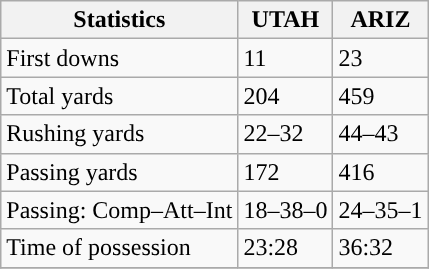<table class="wikitable" style="float: left;">
<tr>
<th>Statistics</th>
<th>UTAH</th>
<th>ARIZ</th>
</tr>
<tr>
<td>First downs</td>
<td>11</td>
<td>23</td>
</tr>
<tr>
<td>Total yards</td>
<td>204</td>
<td>459</td>
</tr>
<tr>
<td>Rushing yards</td>
<td>22–32</td>
<td>44–43</td>
</tr>
<tr>
<td>Passing yards</td>
<td>172</td>
<td>416</td>
</tr>
<tr>
<td>Passing: Comp–Att–Int</td>
<td>18–38–0</td>
<td>24–35–1</td>
</tr>
<tr>
<td>Time of possession</td>
<td>23:28</td>
<td>36:32</td>
</tr>
<tr>
</tr>
</table>
